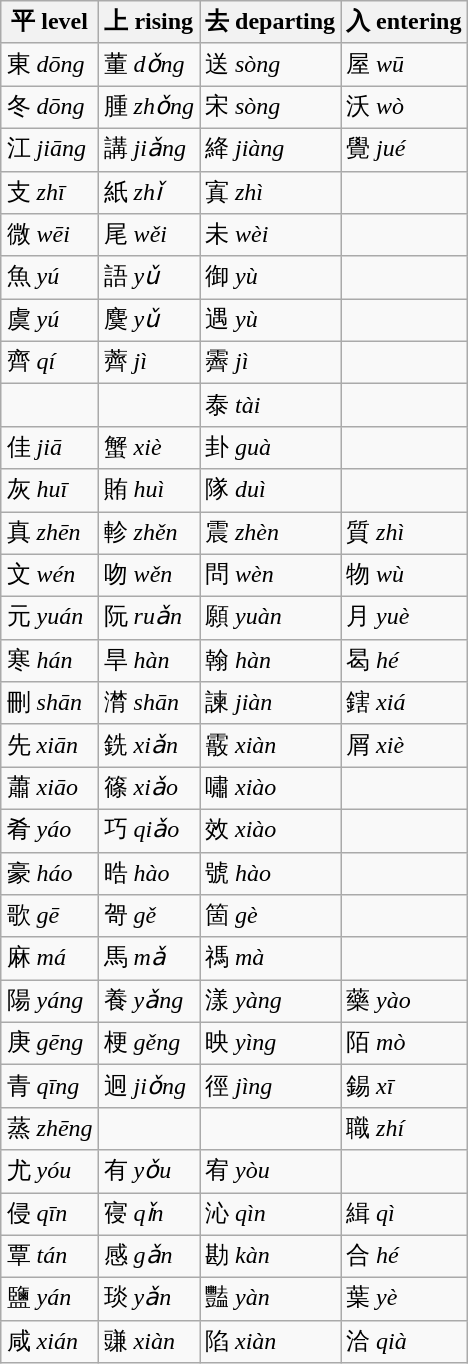<table class="wikitable" style="margin: 1em auto 1em auto;">
<tr>
<th>平 level</th>
<th>上 rising</th>
<th>去 departing</th>
<th>入 entering</th>
</tr>
<tr>
<td>東 <em>dōng</em></td>
<td>董 <em>dǒng</em></td>
<td>送 <em>sòng</em></td>
<td>屋 <em>wū</em></td>
</tr>
<tr>
<td>冬 <em>dōng</em></td>
<td>腫 <em>zhǒng</em></td>
<td>宋 <em>sòng</em></td>
<td>沃 <em>wò</em></td>
</tr>
<tr>
<td>江 <em>jiāng</em></td>
<td>講 <em>jiǎng</em></td>
<td>絳 <em>jiàng</em></td>
<td>覺 <em>jué</em></td>
</tr>
<tr>
<td>支 <em>zhī</em></td>
<td>紙 <em>zhǐ</em></td>
<td>寘 <em>zhì</em></td>
<td></td>
</tr>
<tr>
<td>微 <em>wēi</em></td>
<td>尾 <em>wěi</em></td>
<td>未 <em>wèi</em></td>
<td></td>
</tr>
<tr>
<td>魚 <em>yú</em></td>
<td>語 <em>yǔ</em></td>
<td>御 <em>yù</em></td>
<td></td>
</tr>
<tr>
<td>虞 <em>yú</em></td>
<td>麌 <em>yǔ</em></td>
<td>遇 <em>yù</em></td>
<td></td>
</tr>
<tr>
<td>齊 <em>qí</em></td>
<td>薺 <em>jì</em></td>
<td>霽 <em>jì</em></td>
<td></td>
</tr>
<tr>
<td></td>
<td></td>
<td>泰 <em>tài</em></td>
<td></td>
</tr>
<tr>
<td>佳 <em>jiā</em></td>
<td>蟹 <em>xiè</em></td>
<td>卦 <em>guà</em></td>
<td></td>
</tr>
<tr>
<td>灰 <em>huī</em></td>
<td>賄 <em>huì</em></td>
<td>隊 <em>duì</em></td>
<td></td>
</tr>
<tr>
<td>真 <em>zhēn</em></td>
<td>軫 <em>zhěn</em></td>
<td>震 <em>zhèn</em></td>
<td>質 <em>zhì</em></td>
</tr>
<tr>
<td>文 <em>wén</em></td>
<td>吻 <em>wěn</em></td>
<td>問 <em>wèn</em></td>
<td>物 <em>wù</em></td>
</tr>
<tr>
<td>元 <em>yuán</em></td>
<td>阮 <em>ruǎn</em></td>
<td>願 <em>yuàn</em></td>
<td>月 <em>yuè</em></td>
</tr>
<tr>
<td>寒 <em>hán</em></td>
<td>旱 <em>hàn</em></td>
<td>翰 <em>hàn</em></td>
<td>曷 <em>hé</em></td>
</tr>
<tr>
<td>刪 <em>shān</em></td>
<td>潸 <em>shān</em></td>
<td>諫 <em>jiàn</em></td>
<td>鎋 <em>xiá</em></td>
</tr>
<tr>
<td>先 <em>xiān</em></td>
<td>銑 <em>xiǎn</em></td>
<td>霰 <em>xiàn</em></td>
<td>屑 <em>xiè</em></td>
</tr>
<tr>
<td>蕭 <em>xiāo</em></td>
<td>篠 <em>xiǎo</em></td>
<td>嘯 <em>xiào</em></td>
<td></td>
</tr>
<tr>
<td>肴 <em>yáo</em></td>
<td>巧 <em>qiǎo</em></td>
<td>效 <em>xiào</em></td>
<td></td>
</tr>
<tr>
<td>豪 <em>háo</em></td>
<td>晧 <em>hào</em></td>
<td>號 <em>hào</em></td>
<td></td>
</tr>
<tr>
<td>歌 <em>gē</em></td>
<td>哿 <em>gě</em></td>
<td>箇 <em>gè</em></td>
<td></td>
</tr>
<tr>
<td>麻 <em>má</em></td>
<td>馬 <em>mǎ</em></td>
<td>禡 <em>mà</em></td>
<td></td>
</tr>
<tr>
<td>陽 <em>yáng</em></td>
<td>養 <em>yǎng</em></td>
<td>漾 <em>yàng</em></td>
<td>藥 <em>yào</em></td>
</tr>
<tr>
<td>庚 <em>gēng</em></td>
<td>梗 <em>gěng</em></td>
<td>映 <em>yìng</em></td>
<td>陌 <em>mò</em></td>
</tr>
<tr>
<td>青 <em>qīng</em></td>
<td>迥 <em>jiǒng</em></td>
<td>徑 <em>jìng</em></td>
<td>錫 <em>xī</em></td>
</tr>
<tr>
<td>蒸 <em>zhēng</em></td>
<td></td>
<td></td>
<td>職 <em>zhí</em></td>
</tr>
<tr>
<td>尤 <em>yóu</em></td>
<td>有 <em>yǒu</em></td>
<td>宥 <em>yòu</em></td>
<td></td>
</tr>
<tr>
<td>侵 <em>qīn</em></td>
<td>寑 <em>qǐn</em></td>
<td>沁 <em>qìn</em></td>
<td>緝 <em>qì</em></td>
</tr>
<tr>
<td>覃 <em>tán</em></td>
<td>感 <em>gǎn</em></td>
<td>勘 <em>kàn</em></td>
<td>合 <em>hé</em></td>
</tr>
<tr>
<td>鹽 <em>yán</em></td>
<td>琰 <em>yǎn</em></td>
<td>豔 <em>yàn</em></td>
<td>葉 <em>yè</em></td>
</tr>
<tr>
<td>咸 <em>xián</em></td>
<td>豏 <em>xiàn</em></td>
<td>陷 <em>xiàn</em></td>
<td>洽 <em>qià</em></td>
</tr>
</table>
